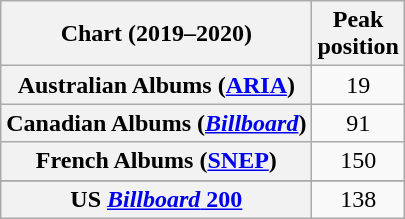<table class="wikitable sortable plainrowheaders" style="text-align:center">
<tr>
<th scope="col">Chart (2019–2020)</th>
<th scope="col">Peak<br>position</th>
</tr>
<tr>
<th scope="row">Australian Albums (<a href='#'>ARIA</a>)</th>
<td>19</td>
</tr>
<tr>
<th scope="row">Canadian Albums (<em><a href='#'>Billboard</a></em>)</th>
<td>91</td>
</tr>
<tr>
<th scope="row">French Albums (<a href='#'>SNEP</a>)</th>
<td>150</td>
</tr>
<tr>
</tr>
<tr>
<th scope="row">US <a href='#'><em>Billboard</em> 200</a></th>
<td>138</td>
</tr>
</table>
